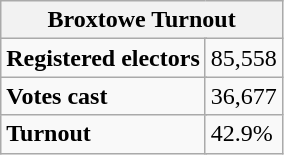<table class="wikitable" border="1">
<tr>
<th colspan="5">Broxtowe Turnout</th>
</tr>
<tr>
<td colspan="2"><strong>Registered electors</strong></td>
<td colspan="3">85,558</td>
</tr>
<tr>
<td colspan="2"><strong>Votes cast</strong></td>
<td colspan="3">36,677</td>
</tr>
<tr>
<td colspan="2"><strong>Turnout</strong></td>
<td colspan="3">42.9%</td>
</tr>
</table>
